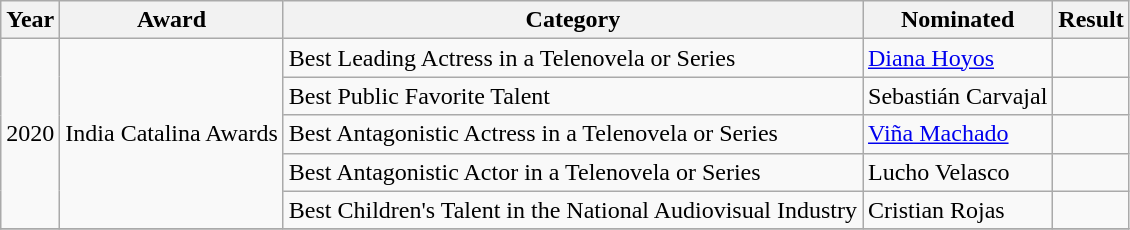<table class="wikitable plainrowheaders">
<tr>
<th scope="col">Year</th>
<th scope="col">Award</th>
<th scope="col">Category</th>
<th scope="col">Nominated</th>
<th scope="col">Result</th>
</tr>
<tr>
<td rowspan="5">2020</td>
<td rowspan="5">India Catalina Awards</td>
<td>Best Leading Actress in a Telenovela or Series</td>
<td><a href='#'>Diana Hoyos</a></td>
<td></td>
</tr>
<tr>
<td>Best Public Favorite Talent</td>
<td>Sebastián Carvajal</td>
<td></td>
</tr>
<tr>
<td>Best Antagonistic Actress in a Telenovela or Series</td>
<td><a href='#'>Viña Machado</a></td>
<td></td>
</tr>
<tr>
<td>Best Antagonistic Actor in a Telenovela or Series</td>
<td>Lucho Velasco</td>
<td></td>
</tr>
<tr>
<td>Best Children's Talent in the National Audiovisual Industry</td>
<td>Cristian Rojas</td>
<td></td>
</tr>
<tr>
</tr>
</table>
